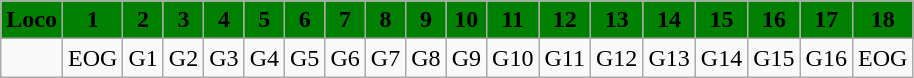<table class="wikitable plainrowheaders unsortable" style="text-align:center">
<tr>
<th scope="col" rowspan="1" style="background:green;">Loco</th>
<th scope="col" rowspan="1" style="background:green;">1</th>
<th scope="col" rowspan="1" style="background:green;">2</th>
<th scope="col" rowspan="1" style="background:green;">3</th>
<th scope="col" rowspan="1" style="background:green;">4</th>
<th scope="col" rowspan="1" style="background:green;">5</th>
<th scope="col" rowspan="1" style="background:green;">6</th>
<th scope="col" rowspan="1" style="background:green;">7</th>
<th scope="col" rowspan="1" style="background:green;">8</th>
<th scope="col" rowspan="1" style="background:green;">9</th>
<th scope="col" rowspan="1" style="background:green;">10</th>
<th scope="col" rowspan="1" style="background:green;">11</th>
<th scope="col" rowspan="1" style="background:green;">12</th>
<th scope="col" rowspan="1" style="background:green;">13</th>
<th scope="col" rowspan="1" style="background:green;">14</th>
<th scope="col" rowspan="1" style="background:green;">15</th>
<th scope="col" rowspan="1" style="background:green;">16</th>
<th scope="col" rowspan="1" style="background:green;">17</th>
<th scope="col" rowspan="1" style="background:green;">18</th>
</tr>
<tr>
<td></td>
<td>EOG</td>
<td>G1</td>
<td>G2</td>
<td>G3</td>
<td>G4</td>
<td>G5</td>
<td>G6</td>
<td>G7</td>
<td>G8</td>
<td>G9</td>
<td>G10</td>
<td>G11</td>
<td>G12</td>
<td>G13</td>
<td>G14</td>
<td>G15</td>
<td>G16</td>
<td>EOG</td>
</tr>
</table>
